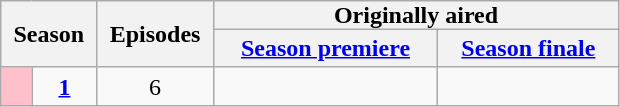<table class="wikitable plainrowheaders" style="text-align:center;">
<tr>
<th scope="col" style="padding:0 8px;" rowspan="2" colspan="2">Season</th>
<th scope="col" style="padding:0 8px;" rowspan="2">Episodes</th>
<th scope="col" style="padding:0 80px;" colspan="2">Originally aired</th>
</tr>
<tr>
<th scope="col"><a href='#'>Season premiere</a></th>
<th scope="col"><a href='#'>Season finale</a></th>
</tr>
<tr>
<td scope="row" style="background:pink; color:#100;"></td>
<td><strong><a href='#'>1</a></strong></td>
<td>6</td>
<td></td>
<td></td>
</tr>
</table>
